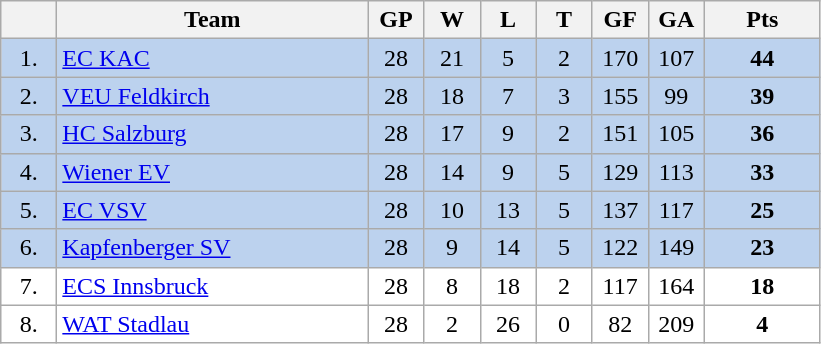<table class="wikitable">
<tr>
<th width="30"></th>
<th width="200">Team</th>
<th width="30">GP</th>
<th width="30">W</th>
<th width="30">L</th>
<th width="30">T</th>
<th width="30">GF</th>
<th width="30">GA</th>
<th width="70">Pts</th>
</tr>
<tr bgcolor="#BCD2EE" align="center">
<td>1.</td>
<td align="left"><a href='#'>EC KAC</a></td>
<td>28</td>
<td>21</td>
<td>5</td>
<td>2</td>
<td>170</td>
<td>107</td>
<td><strong>44</strong></td>
</tr>
<tr bgcolor="#BCD2EE" align="center">
<td>2.</td>
<td align="left"><a href='#'>VEU Feldkirch</a></td>
<td>28</td>
<td>18</td>
<td>7</td>
<td>3</td>
<td>155</td>
<td>99</td>
<td><strong>39</strong></td>
</tr>
<tr bgcolor="#BCD2EE" align="center">
<td>3.</td>
<td align="left"><a href='#'>HC Salzburg</a></td>
<td>28</td>
<td>17</td>
<td>9</td>
<td>2</td>
<td>151</td>
<td>105</td>
<td><strong>36</strong></td>
</tr>
<tr bgcolor="#BCD2EE" align="center">
<td>4.</td>
<td align="left"><a href='#'>Wiener EV</a></td>
<td>28</td>
<td>14</td>
<td>9</td>
<td>5</td>
<td>129</td>
<td>113</td>
<td><strong>33</strong></td>
</tr>
<tr bgcolor="#BCD2EE" align="center">
<td>5.</td>
<td align="left"><a href='#'>EC VSV</a></td>
<td>28</td>
<td>10</td>
<td>13</td>
<td>5</td>
<td>137</td>
<td>117</td>
<td><strong>25</strong></td>
</tr>
<tr bgcolor="#BCD2EE" align="center">
<td>6.</td>
<td align="left"><a href='#'>Kapfenberger SV</a></td>
<td>28</td>
<td>9</td>
<td>14</td>
<td>5</td>
<td>122</td>
<td>149</td>
<td><strong>23</strong></td>
</tr>
<tr bgcolor="#FFFFFF" align="center">
<td>7.</td>
<td align="left"><a href='#'>ECS Innsbruck</a></td>
<td>28</td>
<td>8</td>
<td>18</td>
<td>2</td>
<td>117</td>
<td>164</td>
<td><strong>18</strong></td>
</tr>
<tr bgcolor="#FFFFFF" align="center">
<td>8.</td>
<td align="left"><a href='#'>WAT Stadlau</a></td>
<td>28</td>
<td>2</td>
<td>26</td>
<td>0</td>
<td>82</td>
<td>209</td>
<td><strong>4</strong></td>
</tr>
</table>
